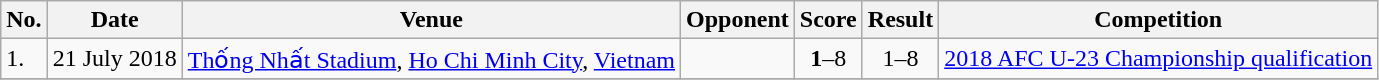<table class="wikitable">
<tr>
<th>No.</th>
<th>Date</th>
<th>Venue</th>
<th>Opponent</th>
<th>Score</th>
<th>Result</th>
<th>Competition</th>
</tr>
<tr>
<td>1.</td>
<td>21 July 2018</td>
<td><a href='#'>Thống Nhất Stadium</a>, <a href='#'>Ho Chi Minh City</a>, <a href='#'>Vietnam</a></td>
<td></td>
<td align=center><strong>1</strong>–8</td>
<td align=center>1–8</td>
<td><a href='#'>2018 AFC U-23 Championship qualification</a></td>
</tr>
<tr>
</tr>
</table>
